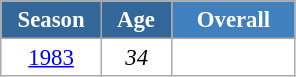<table class="wikitable" style="font-size:95%; text-align:center; border:grey solid 1px; border-collapse:collapse; background:#ffffff;">
<tr>
<th style="background-color:#369; color:white; width:60px;"> Season </th>
<th style="background-color:#369; color:white; width:40px;"> Age </th>
<th style="background-color:#4180be; color:white; width:75px;">Overall</th>
</tr>
<tr>
<td><a href='#'>1983</a></td>
<td><em>34</em></td>
<td></td>
</tr>
</table>
